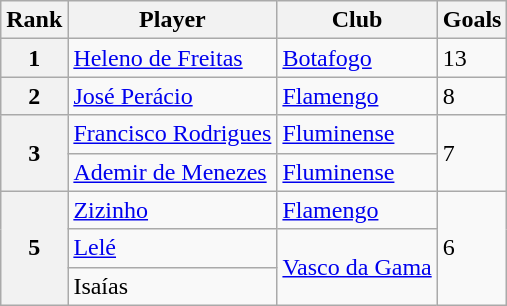<table class="wikitable">
<tr>
<th>Rank</th>
<th>Player</th>
<th>Club</th>
<th>Goals</th>
</tr>
<tr>
<th>1</th>
<td><a href='#'>Heleno de Freitas</a></td>
<td><a href='#'>Botafogo</a></td>
<td>13</td>
</tr>
<tr>
<th>2</th>
<td><a href='#'>José Perácio</a></td>
<td><a href='#'>Flamengo</a></td>
<td>8</td>
</tr>
<tr>
<th rowspan="2">3</th>
<td><a href='#'>Francisco Rodrigues</a></td>
<td><a href='#'>Fluminense</a></td>
<td rowspan="2">7</td>
</tr>
<tr>
<td><a href='#'>Ademir de Menezes</a></td>
<td><a href='#'>Fluminense</a></td>
</tr>
<tr>
<th rowspan="3">5</th>
<td><a href='#'>Zizinho</a></td>
<td><a href='#'>Flamengo</a></td>
<td rowspan="3">6</td>
</tr>
<tr>
<td><a href='#'>Lelé</a></td>
<td rowspan="2"><a href='#'>Vasco da Gama</a></td>
</tr>
<tr>
<td>Isaías</td>
</tr>
</table>
